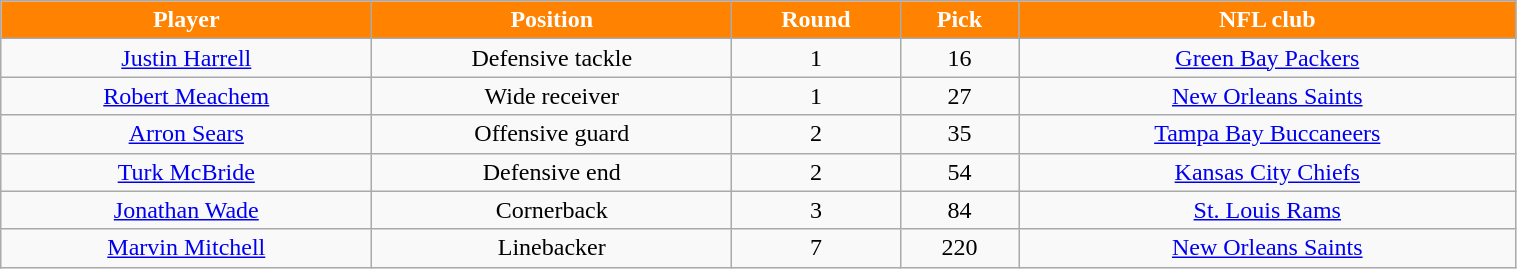<table class="wikitable" width="80%">
<tr align="center"  style="background:#FF8200;color:#FFFFFF;">
<td><strong>Player</strong></td>
<td><strong>Position</strong></td>
<td><strong>Round</strong></td>
<td><strong>Pick</strong></td>
<td><strong>NFL club</strong></td>
</tr>
<tr align="center" bgcolor="">
<td><a href='#'>Justin Harrell</a></td>
<td>Defensive tackle</td>
<td>1</td>
<td>16</td>
<td><a href='#'>Green Bay Packers</a></td>
</tr>
<tr align="center" bgcolor="">
<td><a href='#'>Robert Meachem</a></td>
<td>Wide receiver</td>
<td>1</td>
<td>27</td>
<td><a href='#'>New Orleans Saints</a></td>
</tr>
<tr align="center" bgcolor="">
<td><a href='#'>Arron Sears</a></td>
<td>Offensive guard</td>
<td>2</td>
<td>35</td>
<td><a href='#'>Tampa Bay Buccaneers</a></td>
</tr>
<tr align="center" bgcolor="">
<td><a href='#'>Turk McBride</a></td>
<td>Defensive end</td>
<td>2</td>
<td>54</td>
<td><a href='#'>Kansas City Chiefs</a></td>
</tr>
<tr align="center" bgcolor="">
<td><a href='#'>Jonathan Wade</a></td>
<td>Cornerback</td>
<td>3</td>
<td>84</td>
<td><a href='#'>St. Louis Rams</a></td>
</tr>
<tr align="center" bgcolor="">
<td><a href='#'>Marvin Mitchell</a></td>
<td>Linebacker</td>
<td>7</td>
<td>220</td>
<td><a href='#'>New Orleans Saints</a></td>
</tr>
</table>
